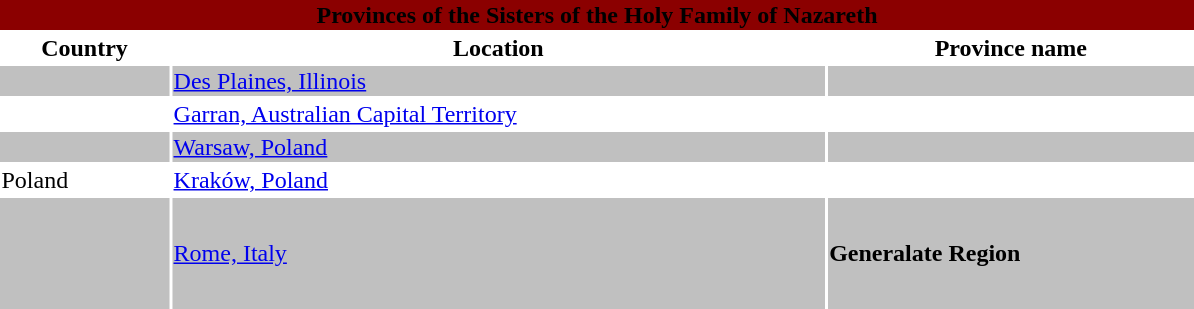<table class="toccolours" width="800px">
<tr>
<th colspan="3" style="text-align: center; background:darkred"><span><strong>Provinces of the Sisters of the Holy Family of Nazareth</strong></span></th>
</tr>
<tr>
<th>Country</th>
<th>Location</th>
<th>Province name</th>
</tr>
<tr bgcolor=silver>
<td></td>
<td> <a href='#'>Des Plaines, Illinois</a></td>
<td></td>
</tr>
<tr>
<td></td>
<td> <a href='#'>Garran, Australian Capital Territory</a></td>
<td></td>
</tr>
<tr bgcolor=silver>
<td></td>
<td> <a href='#'>Warsaw, Poland</a></td>
<td></td>
</tr>
<tr>
<td> Poland</td>
<td> <a href='#'>Kraków, Poland</a></td>
<td></td>
</tr>
<tr bgcolor=silver>
<td><br><br><br><br></td>
<td><a href='#'>Rome, Italy</a><br><small></small></td>
<td><strong>Generalate Region</strong></td>
</tr>
</table>
